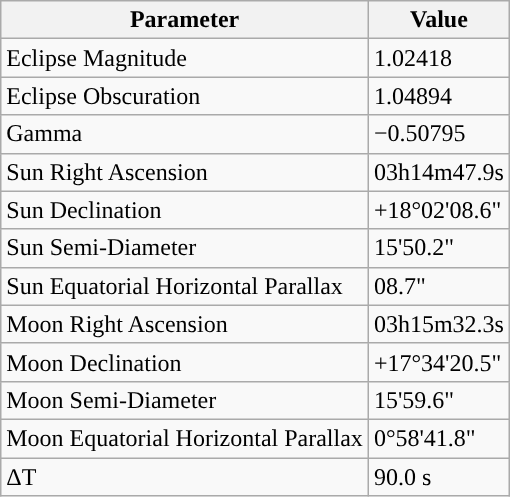<table class="wikitable">
<tr>
<th>Parameter</th>
<th>Value</th>
</tr>
<tr>
<td>Eclipse Magnitude</td>
<td>1.02418</td>
</tr>
<tr>
<td>Eclipse Obscuration</td>
<td>1.04894</td>
</tr>
<tr>
<td>Gamma</td>
<td>−0.50795</td>
</tr>
<tr>
<td>Sun Right Ascension</td>
<td>03h14m47.9s</td>
</tr>
<tr>
<td>Sun Declination</td>
<td>+18°02'08.6"</td>
</tr>
<tr>
<td>Sun Semi-Diameter</td>
<td>15'50.2"</td>
</tr>
<tr>
<td>Sun Equatorial Horizontal Parallax</td>
<td>08.7"</td>
</tr>
<tr>
<td>Moon Right Ascension</td>
<td>03h15m32.3s</td>
</tr>
<tr>
<td>Moon Declination</td>
<td>+17°34'20.5"</td>
</tr>
<tr>
<td>Moon Semi-Diameter</td>
<td>15'59.6"</td>
</tr>
<tr>
<td>Moon Equatorial Horizontal Parallax</td>
<td>0°58'41.8"</td>
</tr>
<tr>
<td>ΔT</td>
<td>90.0 s</td>
</tr>
</table>
